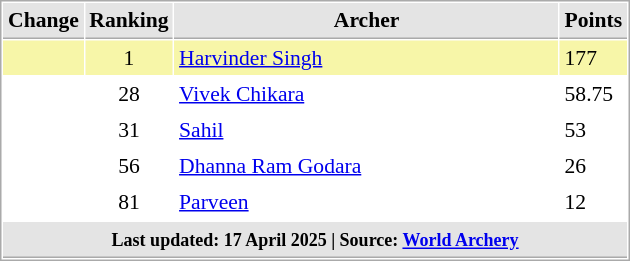<table cellspacing="1" cellpadding="3" style="border:1px solid #aaa; font-size:90%; float: left; margin-left: 1em;">
<tr style="background:#e4e4e4;">
<th style="border-bottom:1px solid #aaa; width:10px;">Change</th>
<th style="border-bottom:1px solid #aaa; width:10px;">Ranking</th>
<th style="border-bottom:1px solid #aaa; width:250px;">Archer</th>
<th style="border-bottom:1px solid #aaa; width:30px;">Points</th>
</tr>
<tr style="background:#f7f6a8">
<td style="text-align:center;"></td>
<td style="text-align:center;">1</td>
<td><a href='#'>Harvinder Singh</a></td>
<td>177</td>
</tr>
<tr>
<td style="text-align:center;"></td>
<td style="text-align:center;">28</td>
<td><a href='#'>Vivek Chikara</a></td>
<td>58.75</td>
</tr>
<tr>
<td style="text-align:center;"></td>
<td style="text-align:center;">31</td>
<td><a href='#'>Sahil</a></td>
<td>53</td>
</tr>
<tr>
<td style="text-align:center;"></td>
<td style="text-align:center;">56</td>
<td><a href='#'>Dhanna Ram Godara</a></td>
<td>26</td>
</tr>
<tr>
<td style="text-align:center;"></td>
<td style="text-align:center;">81</td>
<td><a href='#'>Parveen</a></td>
<td>12</td>
</tr>
<tr>
</tr>
<tr style="background:#e4e4e4;">
<th colspan=4 style="border-bottom:1px solid #aaa; width:10px;"><small>Last updated: 17 April 2025 | Source: <a href='#'>World Archery</a></small></th>
</tr>
</table>
